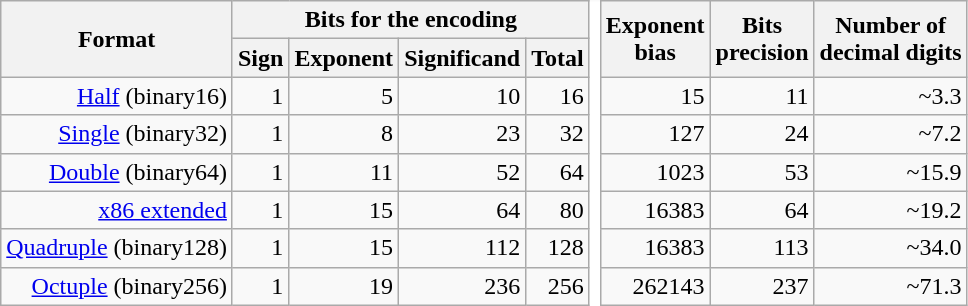<table class="wikitable" style="text-align:right; border:0">
<tr>
<th rowspan="2">Format</th>
<th colspan="4">Bits for the encoding</th>
<td rowspan="8" style="background:white; border:0"></td>
<th rowspan="2">Exponent<br>bias</th>
<th rowspan="2">Bits<br>precision</th>
<th rowspan="2">Number of<br>decimal digits</th>
</tr>
<tr>
<th>Sign</th>
<th>Exponent</th>
<th>Significand</th>
<th>Total</th>
</tr>
<tr>
<td><a href='#'>Half</a> (binary16)</td>
<td>1</td>
<td>5</td>
<td>10</td>
<td>16</td>
<td>15</td>
<td>11</td>
<td>~3.3</td>
</tr>
<tr>
<td><a href='#'>Single</a> (binary32)</td>
<td>1</td>
<td>8</td>
<td>23</td>
<td>32</td>
<td>127</td>
<td>24</td>
<td>~7.2</td>
</tr>
<tr>
<td><a href='#'>Double</a> (binary64)</td>
<td>1</td>
<td>11</td>
<td>52</td>
<td>64</td>
<td>1023</td>
<td>53</td>
<td>~15.9</td>
</tr>
<tr>
<td><a href='#'>x86 extended</a></td>
<td>1</td>
<td>15</td>
<td>64</td>
<td>80</td>
<td>16383</td>
<td>64</td>
<td>~19.2</td>
</tr>
<tr>
<td><a href='#'>Quadruple</a> (binary128)</td>
<td>1</td>
<td>15</td>
<td>112</td>
<td>128</td>
<td>16383</td>
<td>113</td>
<td>~34.0</td>
</tr>
<tr>
<td><a href='#'>Octuple</a> (binary256)</td>
<td>1</td>
<td>19</td>
<td>236</td>
<td>256</td>
<td>262143</td>
<td>237</td>
<td>~71.3</td>
</tr>
</table>
